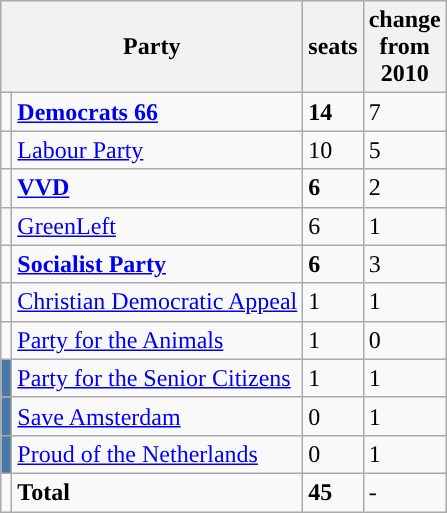<table class="wikitable">
<tr>
<th colspan=2>Party</th>
<th>seats</th>
<th>change<br>from<br>2010</th>
</tr>
<tr>
<td style="color:inherit;background:"></td>
<td><strong><a href='#'>Democrats 66</a></strong></td>
<td><strong>14</strong></td>
<td> 7</td>
</tr>
<tr>
<td style="color:inherit;background:"></td>
<td><a href='#'>Labour Party</a></td>
<td>10</td>
<td> 5</td>
</tr>
<tr>
<td style="color:inherit;background:"></td>
<td><strong><a href='#'>VVD</a></strong></td>
<td><strong>6</strong></td>
<td> 2</td>
</tr>
<tr>
<td style="color:inherit;background:"></td>
<td><a href='#'>GreenLeft</a></td>
<td>6</td>
<td> 1</td>
</tr>
<tr>
<td style="color:inherit;background:"></td>
<td><strong><a href='#'>Socialist Party</a></strong></td>
<td><strong>6</strong></td>
<td> 3</td>
</tr>
<tr>
<td style="color:inherit;background:"></td>
<td><a href='#'>Christian Democratic Appeal</a></td>
<td>1</td>
<td> 1</td>
</tr>
<tr>
<td style="color:inherit;background:"></td>
<td><a href='#'>Party for the Animals</a></td>
<td>1</td>
<td> 0</td>
</tr>
<tr>
<td bgcolor="#4878a8"></td>
<td><a href='#'>Party for the Senior Citizens</a></td>
<td>1</td>
<td> 1</td>
</tr>
<tr>
<td bgcolor="#4878a8"></td>
<td><a href='#'>Save Amsterdam</a></td>
<td>0</td>
<td> 1</td>
</tr>
<tr>
<td bgcolor="#4878a8"></td>
<td><a href='#'>Proud of the Netherlands</a></td>
<td>0</td>
<td> 1</td>
</tr>
<tr>
<td></td>
<td><strong>Total</strong></td>
<td><strong>45</strong></td>
<td>-</td>
</tr>
</table>
